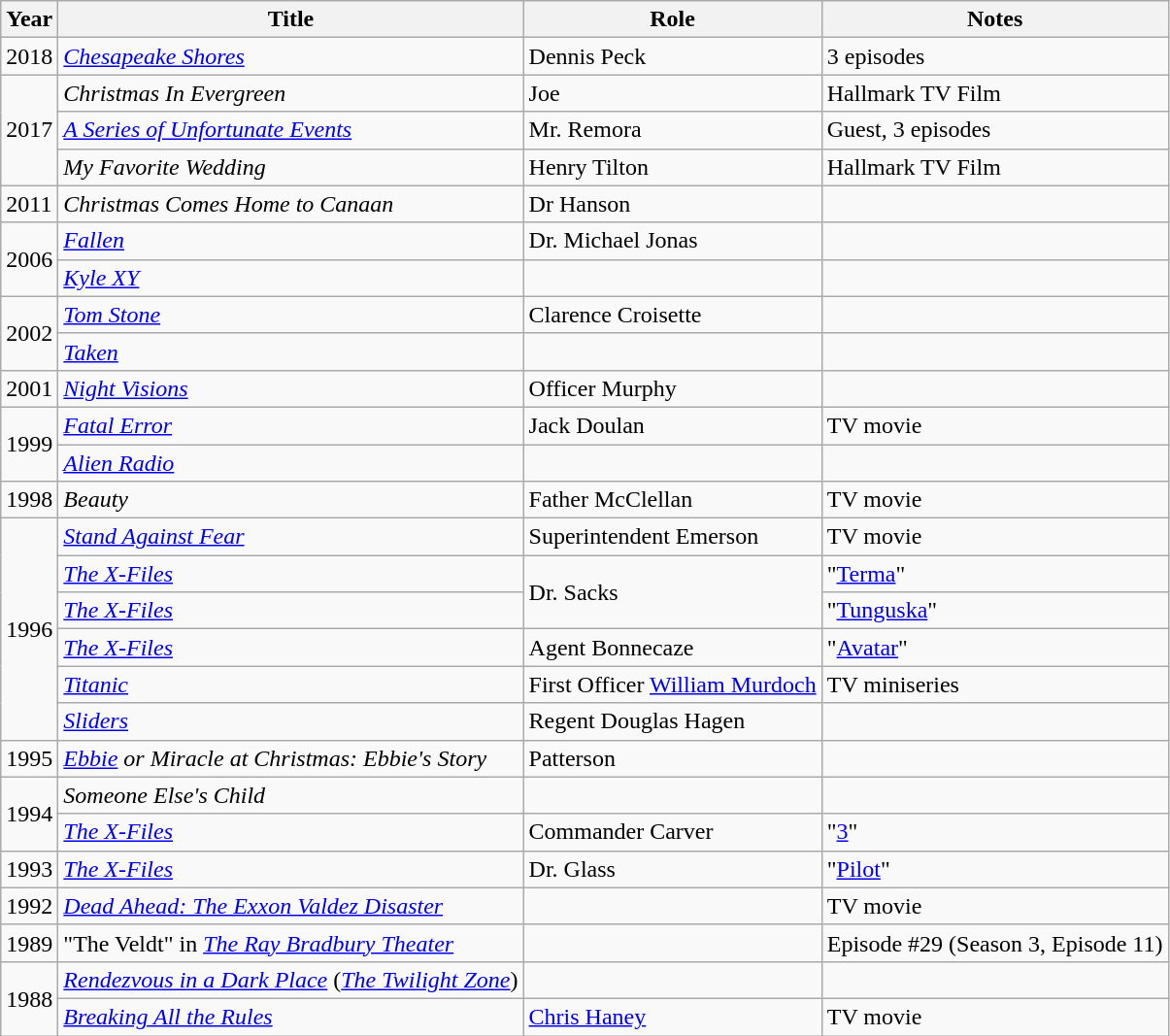<table class="wikitable sortable">
<tr>
<th>Year</th>
<th>Title</th>
<th>Role</th>
<th class="unsortable">Notes</th>
</tr>
<tr>
<td>2018</td>
<td><em><a href='#'>Chesapeake Shores</a></em></td>
<td>Dennis Peck</td>
<td>3 episodes</td>
</tr>
<tr>
<td rowspan="3">2017</td>
<td><em>Christmas In Evergreen</em></td>
<td>Joe</td>
<td>Hallmark TV Film</td>
</tr>
<tr>
<td><em><a href='#'>A Series of Unfortunate Events</a></em></td>
<td>Mr. Remora</td>
<td>Guest, 3 episodes</td>
</tr>
<tr>
<td><em>My Favorite Wedding</em></td>
<td>Henry Tilton</td>
<td>Hallmark TV Film</td>
</tr>
<tr>
<td>2011</td>
<td><em>Christmas Comes Home to Canaan</em></td>
<td>Dr Hanson</td>
<td></td>
</tr>
<tr>
<td rowspan="2">2006</td>
<td><em><a href='#'>Fallen</a></em></td>
<td>Dr. Michael Jonas</td>
<td></td>
</tr>
<tr>
<td><em><a href='#'>Kyle XY</a></em></td>
<td></td>
<td></td>
</tr>
<tr>
<td rowspan="2">2002</td>
<td><em><a href='#'>Tom Stone</a></em></td>
<td>Clarence Croisette</td>
<td></td>
</tr>
<tr>
<td><em><a href='#'>Taken</a></em></td>
<td></td>
<td></td>
</tr>
<tr>
<td>2001</td>
<td><em><a href='#'>Night Visions</a></em></td>
<td>Officer Murphy</td>
<td></td>
</tr>
<tr>
<td rowspan="2">1999</td>
<td><em><a href='#'>Fatal Error</a></em></td>
<td>Jack Doulan</td>
<td>TV movie</td>
</tr>
<tr>
<td><em><a href='#'>Alien Radio</a></em></td>
<td></td>
<td></td>
</tr>
<tr>
<td>1998</td>
<td><em>Beauty</em></td>
<td>Father McClellan</td>
<td>TV movie</td>
</tr>
<tr>
<td rowspan="6">1996</td>
<td><em><a href='#'>Stand Against Fear</a></em></td>
<td>Superintendent Emerson</td>
<td>TV movie</td>
</tr>
<tr>
<td><em><a href='#'>The X-Files</a></em></td>
<td rowspan="2">Dr. Sacks</td>
<td>"<a href='#'>Terma</a>"</td>
</tr>
<tr>
<td><em><a href='#'>The X-Files</a></em></td>
<td>"<a href='#'>Tunguska</a>"</td>
</tr>
<tr>
<td><em><a href='#'>The X-Files</a></em></td>
<td>Agent Bonnecaze</td>
<td>"<a href='#'>Avatar</a>"</td>
</tr>
<tr>
<td><em><a href='#'>Titanic</a></em></td>
<td>First Officer <a href='#'>William Murdoch</a></td>
<td>TV miniseries</td>
</tr>
<tr>
<td><em><a href='#'>Sliders</a></em></td>
<td>Regent Douglas Hagen</td>
<td></td>
</tr>
<tr>
<td>1995</td>
<td><em><a href='#'>Ebbie</a> or Miracle at Christmas: Ebbie's Story</em></td>
<td>Patterson</td>
<td></td>
</tr>
<tr>
<td rowspan="2">1994</td>
<td><em>Someone Else's Child</em></td>
<td></td>
</tr>
<tr>
<td><em><a href='#'>The X-Files</a></em></td>
<td>Commander Carver</td>
<td>"<a href='#'>3</a>"</td>
</tr>
<tr>
<td>1993</td>
<td><em><a href='#'>The X-Files</a></em></td>
<td>Dr. Glass</td>
<td>"<a href='#'>Pilot</a>"</td>
</tr>
<tr>
<td>1992</td>
<td><em><a href='#'>Dead Ahead: The Exxon Valdez Disaster</a></em></td>
<td></td>
<td>TV movie</td>
</tr>
<tr>
<td>1989</td>
<td>"The Veldt" in <em><a href='#'>The Ray Bradbury Theater</a></em></td>
<td></td>
<td>Episode #29 (Season 3, Episode 11)</td>
</tr>
<tr>
<td rowspan="2">1988</td>
<td><em><a href='#'>Rendezvous in a Dark Place</a></em> (<em><a href='#'>The Twilight Zone</a></em>)</td>
<td></td>
<td></td>
</tr>
<tr>
<td><em><a href='#'>Breaking All the Rules</a></em></td>
<td><a href='#'>Chris Haney</a></td>
<td>TV movie</td>
</tr>
</table>
